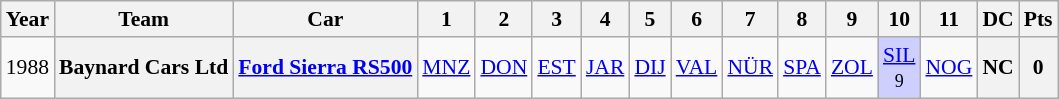<table class="wikitable" style="text-align:center; font-size:90%">
<tr>
<th>Year</th>
<th>Team</th>
<th>Car</th>
<th>1</th>
<th>2</th>
<th>3</th>
<th>4</th>
<th>5</th>
<th>6</th>
<th>7</th>
<th>8</th>
<th>9</th>
<th>10</th>
<th>11</th>
<th>DC</th>
<th>Pts</th>
</tr>
<tr>
<td>1988</td>
<th> Baynard Cars Ltd</th>
<th><a href='#'>Ford Sierra RS500</a></th>
<td><a href='#'>MNZ</a></td>
<td><a href='#'>DON</a></td>
<td><a href='#'>EST</a></td>
<td><a href='#'>JAR</a></td>
<td><a href='#'>DIJ</a></td>
<td><a href='#'>VAL</a></td>
<td><a href='#'>NÜR</a></td>
<td><a href='#'>SPA</a></td>
<td><a href='#'>ZOL</a></td>
<td style="background:#CFCFFF;"><a href='#'>SIL</a><br><small>9</small></td>
<td><a href='#'>NOG</a></td>
<th>NC</th>
<th>0</th>
</tr>
</table>
